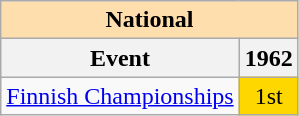<table class="wikitable" style="text-align:center">
<tr>
<th style="background-color: #ffdead; " colspan=2 align=center>National</th>
</tr>
<tr>
<th>Event</th>
<th>1962</th>
</tr>
<tr>
<td align=left><a href='#'>Finnish Championships</a></td>
<td bgcolor=gold>1st</td>
</tr>
</table>
